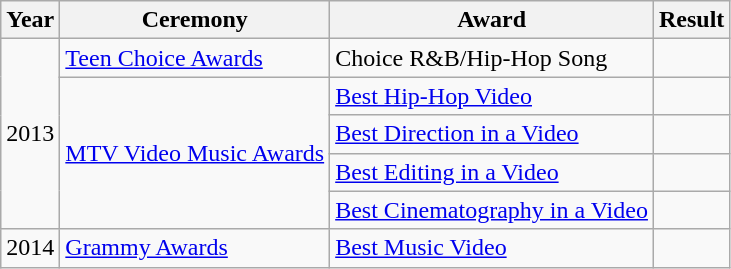<table class="wikitable">
<tr>
<th>Year</th>
<th>Ceremony</th>
<th>Award</th>
<th>Result</th>
</tr>
<tr>
<td rowspan="5">2013</td>
<td><a href='#'>Teen Choice Awards</a></td>
<td>Choice R&B/Hip-Hop Song</td>
<td></td>
</tr>
<tr>
<td rowspan="4"><a href='#'>MTV Video Music Awards</a></td>
<td><a href='#'>Best Hip-Hop Video</a></td>
<td></td>
</tr>
<tr>
<td><a href='#'>Best Direction in a Video</a></td>
<td></td>
</tr>
<tr>
<td><a href='#'>Best Editing in a Video</a></td>
<td></td>
</tr>
<tr>
<td><a href='#'>Best Cinematography in a Video</a></td>
<td></td>
</tr>
<tr>
<td>2014</td>
<td><a href='#'>Grammy Awards</a></td>
<td><a href='#'>Best Music Video</a></td>
<td></td>
</tr>
</table>
